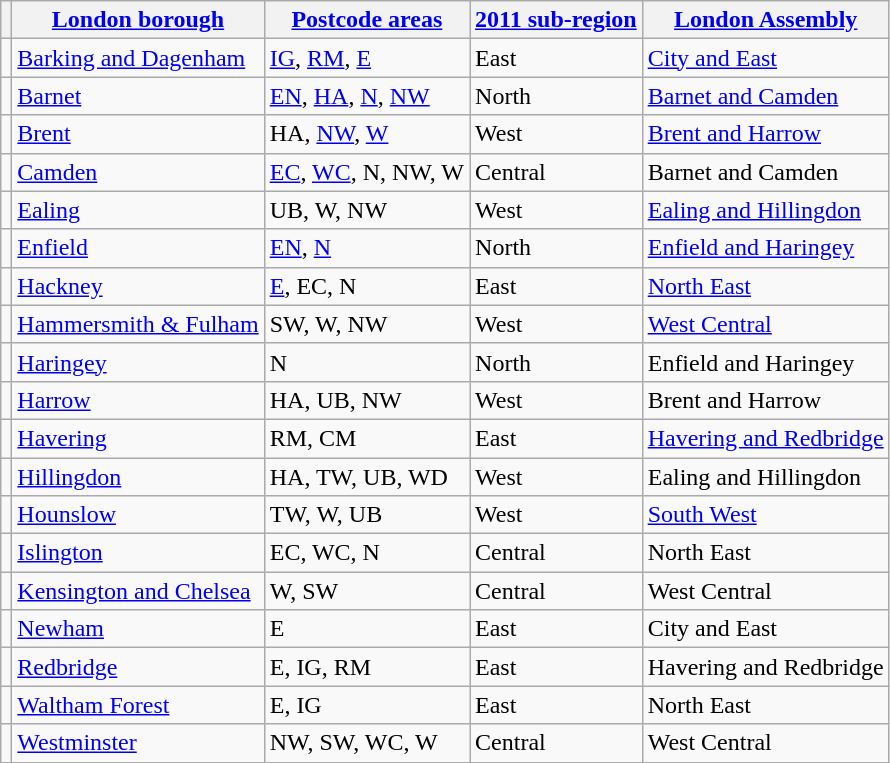<table class="wikitable sortable mw-collapsible">
<tr>
<th class="unsortable"></th>
<th><a href='#'>London borough</a></th>
<th><a href='#'>Postcode areas</a></th>
<th><a href='#'>2011 sub-region</a></th>
<th><a href='#'>London Assembly</a></th>
</tr>
<tr>
<td></td>
<td><a href='#'>Barking and Dagenham</a></td>
<td><a href='#'>IG</a>, <a href='#'>RM</a>, <a href='#'>E</a></td>
<td>East</td>
<td><a href='#'>City and East</a></td>
</tr>
<tr>
<td></td>
<td><a href='#'>Barnet</a></td>
<td><a href='#'>EN</a>, <a href='#'>HA</a>, <a href='#'>N</a>, <a href='#'>NW</a></td>
<td>North</td>
<td><a href='#'>Barnet and Camden</a></td>
</tr>
<tr>
<td></td>
<td><a href='#'>Brent</a></td>
<td>HA, <a href='#'>NW</a>, <a href='#'>W</a></td>
<td>West</td>
<td><a href='#'>Brent and Harrow</a></td>
</tr>
<tr>
<td></td>
<td><a href='#'>Camden</a></td>
<td><a href='#'>EC</a>, <a href='#'>WC</a>, N, NW, W</td>
<td>Central</td>
<td>Barnet and Camden</td>
</tr>
<tr>
<td></td>
<td><a href='#'>Ealing</a></td>
<td>UB, W, NW</td>
<td>West</td>
<td><a href='#'>Ealing and Hillingdon</a></td>
</tr>
<tr>
<td></td>
<td><a href='#'>Enfield</a></td>
<td><a href='#'>EN</a>, <a href='#'>N</a></td>
<td>North</td>
<td><a href='#'>Enfield and Haringey</a></td>
</tr>
<tr>
<td></td>
<td><a href='#'>Hackney</a></td>
<td><a href='#'>E</a>, EC, N</td>
<td>East</td>
<td><a href='#'>North East</a></td>
</tr>
<tr>
<td></td>
<td><a href='#'>Hammersmith & Fulham</a></td>
<td>SW, W, NW</td>
<td>West</td>
<td><a href='#'>West Central</a></td>
</tr>
<tr>
<td></td>
<td><a href='#'>Haringey</a></td>
<td>N</td>
<td>North</td>
<td>Enfield and Haringey</td>
</tr>
<tr>
<td></td>
<td><a href='#'>Harrow</a></td>
<td>HA, UB, NW</td>
<td>West</td>
<td>Brent and Harrow</td>
</tr>
<tr>
<td></td>
<td><a href='#'>Havering</a></td>
<td>RM, CM</td>
<td>East</td>
<td><a href='#'>Havering and Redbridge</a></td>
</tr>
<tr>
<td></td>
<td><a href='#'>Hillingdon</a></td>
<td>HA, TW, UB, WD</td>
<td>West</td>
<td>Ealing and Hillingdon</td>
</tr>
<tr>
<td></td>
<td><a href='#'>Hounslow</a></td>
<td>TW, W, UB</td>
<td>West</td>
<td><a href='#'>South West</a></td>
</tr>
<tr>
<td></td>
<td><a href='#'>Islington</a></td>
<td>EC, WC, N</td>
<td>Central</td>
<td>North East</td>
</tr>
<tr>
<td></td>
<td><a href='#'>Kensington and Chelsea</a></td>
<td>W, SW</td>
<td>Central</td>
<td>West Central</td>
</tr>
<tr>
<td></td>
<td><a href='#'>Newham</a></td>
<td>E</td>
<td>East</td>
<td>City and East</td>
</tr>
<tr>
<td></td>
<td><a href='#'>Redbridge</a></td>
<td>E, IG, RM</td>
<td>East</td>
<td>Havering and Redbridge</td>
</tr>
<tr>
<td></td>
<td><a href='#'>Waltham Forest</a></td>
<td>E, IG</td>
<td>East</td>
<td>North East</td>
</tr>
<tr>
<td></td>
<td><a href='#'>Westminster</a></td>
<td>NW, SW, WC, W</td>
<td>Central</td>
<td>West Central</td>
</tr>
</table>
